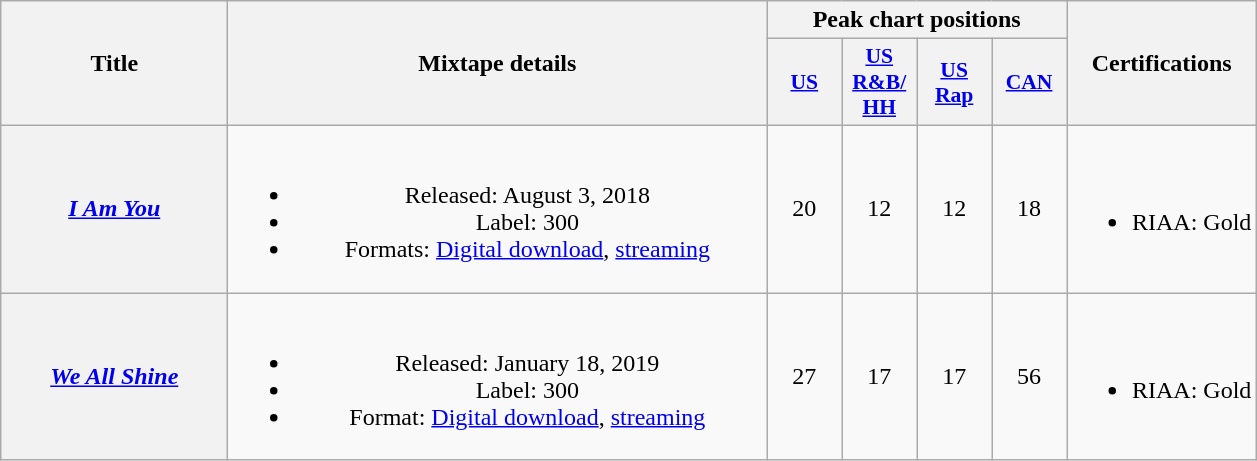<table class="wikitable plainrowheaders" style="text-align:center;">
<tr>
<th scope="col" rowspan="2" style="width:9em;">Title</th>
<th scope="col" rowspan="2" style="width:22em;">Mixtape details</th>
<th colspan="4">Peak chart positions</th>
<th scope="col" rowspan="2">Certifications</th>
</tr>
<tr>
<th scope="col" style="width:3em;font-size:90%;"><a href='#'>US</a><br></th>
<th scope="col" style="width:3em;font-size:90%;"><a href='#'>US<br>R&B/<br>HH</a><br></th>
<th scope="col" style="width:3em;font-size:90%;"><a href='#'>US<br>Rap</a><br></th>
<th style="width:3em;font-size:90%;"><a href='#'>CAN</a><br></th>
</tr>
<tr>
<th scope="row"><em><a href='#'>I Am You</a></em></th>
<td><br><ul><li>Released: August 3, 2018</li><li>Label: 300</li><li>Formats: <a href='#'>Digital download</a>, <a href='#'>streaming</a></li></ul></td>
<td>20</td>
<td>12</td>
<td>12</td>
<td>18</td>
<td><br><ul><li>RIAA: Gold</li></ul></td>
</tr>
<tr>
<th scope="row"><em><a href='#'>We All Shine</a></em></th>
<td><br><ul><li>Released: January 18, 2019</li><li>Label: 300</li><li>Format: <a href='#'>Digital download</a>, <a href='#'>streaming</a></li></ul></td>
<td>27</td>
<td>17</td>
<td>17</td>
<td>56</td>
<td><br><ul><li>RIAA: Gold</li></ul></td>
</tr>
</table>
